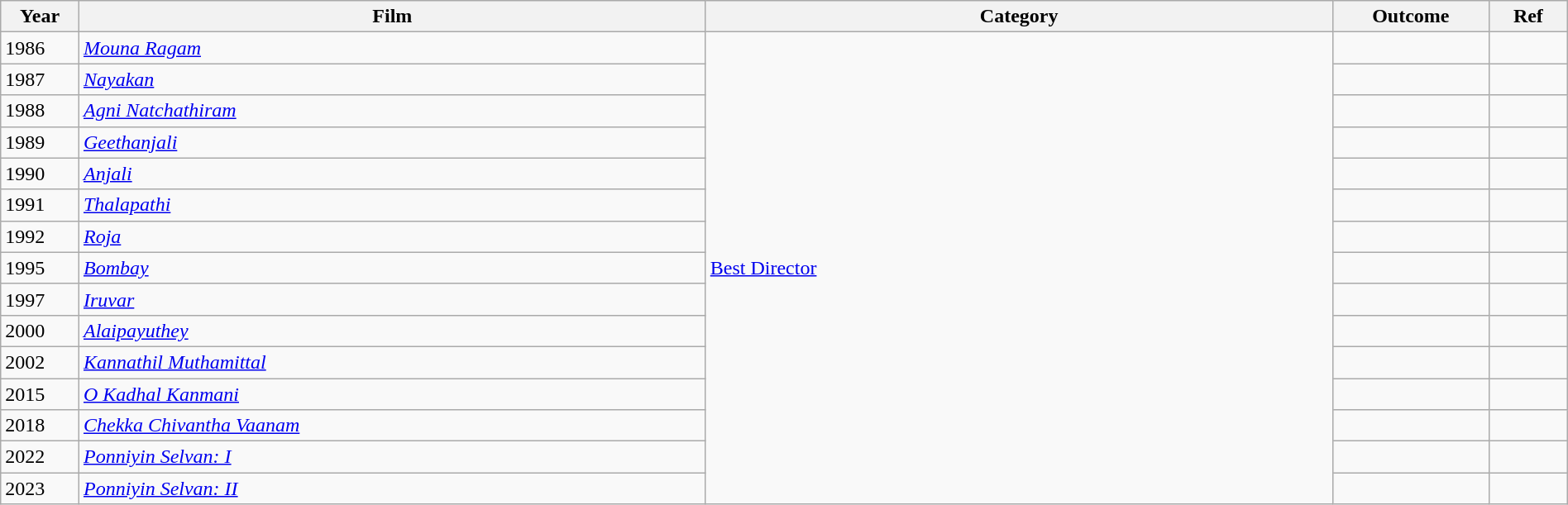<table class="wikitable" style="width:100%;">
<tr>
<th width=5%>Year</th>
<th style="width:40%;">Film</th>
<th style="width:40%;">Category</th>
<th style="width:10%;">Outcome</th>
<th style="width:5%;">Ref</th>
</tr>
<tr>
<td>1986</td>
<td><em><a href='#'>Mouna Ragam</a></em></td>
<td rowspan="15"><a href='#'>Best Director</a></td>
<td></td>
<td></td>
</tr>
<tr>
<td>1987</td>
<td><em><a href='#'>Nayakan</a></em></td>
<td></td>
<td></td>
</tr>
<tr>
<td>1988</td>
<td><em><a href='#'>Agni Natchathiram</a></em></td>
<td></td>
<td></td>
</tr>
<tr>
<td>1989</td>
<td><em><a href='#'>Geethanjali</a></em></td>
<td></td>
<td></td>
</tr>
<tr>
<td>1990</td>
<td><em><a href='#'>Anjali</a></em></td>
<td></td>
<td></td>
</tr>
<tr>
<td>1991</td>
<td><em><a href='#'>Thalapathi</a></em></td>
<td></td>
<td></td>
</tr>
<tr>
<td>1992</td>
<td><em><a href='#'>Roja</a></em></td>
<td></td>
<td></td>
</tr>
<tr>
<td>1995</td>
<td><em><a href='#'>Bombay</a></em></td>
<td></td>
<td></td>
</tr>
<tr>
<td>1997</td>
<td><em><a href='#'>Iruvar</a></em></td>
<td></td>
<td></td>
</tr>
<tr>
<td>2000</td>
<td><em><a href='#'>Alaipayuthey</a></em></td>
<td></td>
<td></td>
</tr>
<tr>
<td>2002</td>
<td><em><a href='#'>Kannathil Muthamittal</a></em></td>
<td></td>
<td></td>
</tr>
<tr>
<td>2015</td>
<td><em><a href='#'>O Kadhal Kanmani</a></em></td>
<td></td>
<td></td>
</tr>
<tr>
<td>2018</td>
<td><em><a href='#'>Chekka Chivantha Vaanam</a></em></td>
<td></td>
<td></td>
</tr>
<tr>
<td>2022</td>
<td><em><a href='#'>Ponniyin Selvan: I</a></em></td>
<td></td>
<td></td>
</tr>
<tr>
<td>2023</td>
<td><em><a href='#'>Ponniyin Selvan: II</a></em></td>
<td></td>
<td></td>
</tr>
</table>
